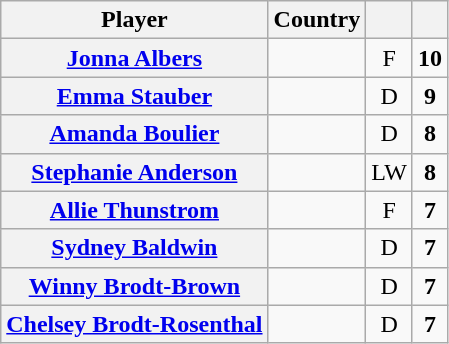<table class= "wikitable" style="text-align: center;">
<tr>
<th scope="col">Player</th>
<th scope="col">Country</th>
<th scope="col"></th>
<th scope="col"></th>
</tr>
<tr>
<th scope="row" align="left"><a href='#'>Jonna Albers</a></th>
<td></td>
<td>F</td>
<td><strong>10</strong></td>
</tr>
<tr>
<th scope="row" align="left"><a href='#'>Emma Stauber</a></th>
<td></td>
<td>D</td>
<td><strong>9</strong></td>
</tr>
<tr>
<th scope="row" align="left"><a href='#'>Amanda Boulier</a></th>
<td></td>
<td>D</td>
<td><strong>8</strong></td>
</tr>
<tr>
<th scope="row" align="left"><a href='#'>Stephanie Anderson</a></th>
<td></td>
<td>LW</td>
<td><strong>8</strong></td>
</tr>
<tr>
<th scope="row" align="left"><a href='#'>Allie Thunstrom</a></th>
<td></td>
<td>F</td>
<td><strong>7</strong></td>
</tr>
<tr>
<th scope="row" align="left"><a href='#'>Sydney Baldwin</a></th>
<td></td>
<td>D</td>
<td><strong>7</strong></td>
</tr>
<tr>
<th scope="row" align="left"><a href='#'>Winny Brodt-Brown</a></th>
<td></td>
<td>D</td>
<td><strong>7</strong></td>
</tr>
<tr>
<th scope="row" align="left"><a href='#'>Chelsey Brodt-Rosenthal</a></th>
<td></td>
<td>D</td>
<td><strong>7</strong></td>
</tr>
</table>
